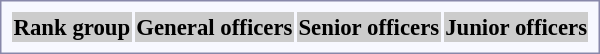<table style="border:1px solid #8888aa; background-color:#f7f8ff; padding:5px; font-size:95%; margin: 0px 12px 12px 0px;">
<tr style="background:#ccc;">
<th>Rank group</th>
<th colspan=10>General officers</th>
<th colspan=6>Senior officers</th>
<th colspan=10>Junior officers<br></th>
</tr>
</table>
